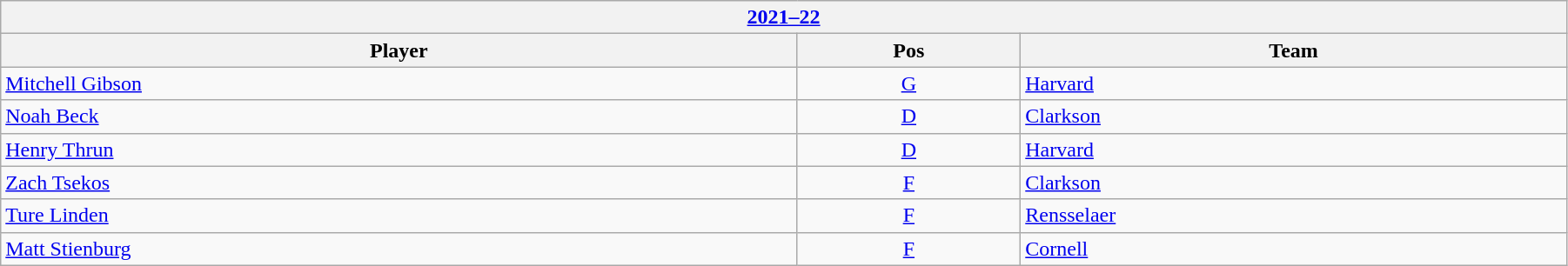<table class="wikitable" width=95%>
<tr>
<th colspan=3><a href='#'>2021–22</a></th>
</tr>
<tr>
<th>Player</th>
<th>Pos</th>
<th>Team</th>
</tr>
<tr>
<td><a href='#'>Mitchell Gibson</a></td>
<td align=center><a href='#'>G</a></td>
<td><a href='#'>Harvard</a></td>
</tr>
<tr>
<td><a href='#'>Noah Beck</a></td>
<td align=center><a href='#'>D</a></td>
<td><a href='#'>Clarkson</a></td>
</tr>
<tr>
<td><a href='#'>Henry Thrun</a></td>
<td align=center><a href='#'>D</a></td>
<td><a href='#'>Harvard</a></td>
</tr>
<tr>
<td><a href='#'>Zach Tsekos</a></td>
<td align=center><a href='#'>F</a></td>
<td><a href='#'>Clarkson</a></td>
</tr>
<tr>
<td><a href='#'>Ture Linden</a></td>
<td align=center><a href='#'>F</a></td>
<td><a href='#'>Rensselaer</a></td>
</tr>
<tr>
<td><a href='#'>Matt Stienburg</a></td>
<td align=center><a href='#'>F</a></td>
<td><a href='#'>Cornell</a></td>
</tr>
</table>
